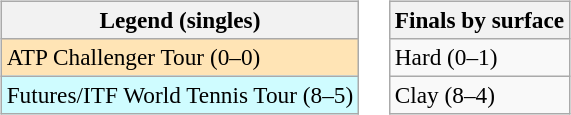<table>
<tr valign=top>
<td><br><table class=wikitable style=font-size:97%>
<tr>
<th>Legend (singles)</th>
</tr>
<tr bgcolor=moccasin>
<td>ATP Challenger Tour (0–0)</td>
</tr>
<tr bgcolor=cffcff>
<td>Futures/ITF World Tennis Tour (8–5)</td>
</tr>
</table>
</td>
<td><br><table class=wikitable style=font-size:97%>
<tr>
<th>Finals by surface</th>
</tr>
<tr>
<td>Hard (0–1)</td>
</tr>
<tr>
<td>Clay (8–4)</td>
</tr>
</table>
</td>
</tr>
</table>
